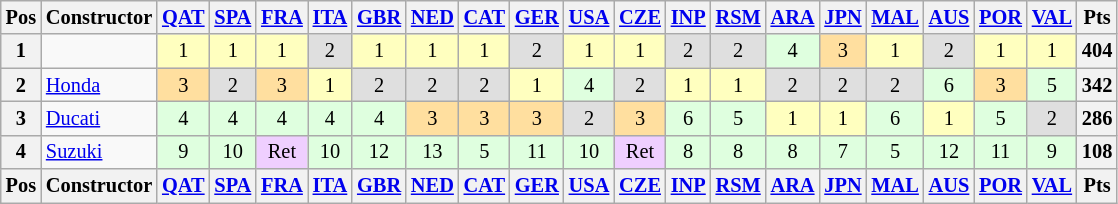<table class="wikitable" style="font-size:85%; text-align:center">
<tr valign="top">
<th valign="middle" scope-"col">Pos</th>
<th valign="middle" scope="col">Constructor</th>
<th><a href='#'>QAT</a><br></th>
<th><a href='#'>SPA</a><br></th>
<th><a href='#'>FRA</a><br></th>
<th><a href='#'>ITA</a><br></th>
<th><a href='#'>GBR</a><br></th>
<th><a href='#'>NED</a><br></th>
<th><a href='#'>CAT</a><br></th>
<th><a href='#'>GER</a><br></th>
<th><a href='#'>USA</a><br></th>
<th><a href='#'>CZE</a><br></th>
<th><a href='#'>INP</a><br></th>
<th><a href='#'>RSM</a><br></th>
<th><a href='#'>ARA</a><br></th>
<th><a href='#'>JPN</a><br></th>
<th><a href='#'>MAL</a><br></th>
<th><a href='#'>AUS</a><br></th>
<th><a href='#'>POR</a><br></th>
<th><a href='#'>VAL</a><br></th>
<th valign="middle">Pts</th>
</tr>
<tr>
<th>1</th>
<td align="left"></td>
<td style="background:#ffffbf;">1</td>
<td style="background:#ffffbf;">1</td>
<td style="background:#ffffbf;">1</td>
<td style="background:#dfdfdf;">2</td>
<td style="background:#ffffbf;">1</td>
<td style="background:#ffffbf;">1</td>
<td style="background:#ffffbf;">1</td>
<td style="background:#dfdfdf;">2</td>
<td style="background:#ffffbf;">1</td>
<td style="background:#ffffbf;">1</td>
<td style="background:#dfdfdf;">2</td>
<td style="background:#dfdfdf;">2</td>
<td style="background:#dfffdf;">4</td>
<td style="background:#ffdf9f;">3</td>
<td style="background:#ffffbf;">1</td>
<td style="background:#dfdfdf;">2</td>
<td style="background:#ffffbf;">1</td>
<td style="background:#ffffbf;">1</td>
<th>404</th>
</tr>
<tr>
<th>2</th>
<td align="left"> <a href='#'>Honda</a></td>
<td style="background:#ffdf9f;">3</td>
<td style="background:#dfdfdf;">2</td>
<td style="background:#ffdf9f;">3</td>
<td style="background:#ffffbf;">1</td>
<td style="background:#dfdfdf;">2</td>
<td style="background:#dfdfdf;">2</td>
<td style="background:#dfdfdf;">2</td>
<td style="background:#ffffbf;">1</td>
<td style="background:#dfffdf;">4</td>
<td style="background:#dfdfdf;">2</td>
<td style="background:#ffffbf;">1</td>
<td style="background:#ffffbf;">1</td>
<td style="background:#dfdfdf;">2</td>
<td style="background:#dfdfdf;">2</td>
<td style="background:#dfdfdf;">2</td>
<td style="background:#dfffdf;">6</td>
<td style="background:#ffdf9f;">3</td>
<td style="background:#dfffdf;">5</td>
<th>342</th>
</tr>
<tr>
<th>3</th>
<td align="left"> <a href='#'>Ducati</a></td>
<td style="background:#dfffdf;">4</td>
<td style="background:#dfffdf;">4</td>
<td style="background:#dfffdf;">4</td>
<td style="background:#dfffdf;">4</td>
<td style="background:#dfffdf;">4</td>
<td style="background:#ffdf9f;">3</td>
<td style="background:#ffdf9f;">3</td>
<td style="background:#ffdf9f;">3</td>
<td style="background:#dfdfdf;">2</td>
<td style="background:#ffdf9f;">3</td>
<td style="background:#dfffdf;">6</td>
<td style="background:#dfffdf;">5</td>
<td style="background:#ffffbf;">1</td>
<td style="background:#ffffbf;">1</td>
<td style="background:#dfffdf;">6</td>
<td style="background:#ffffbf;">1</td>
<td style="background:#dfffdf;">5</td>
<td style="background:#dfdfdf;">2</td>
<th>286</th>
</tr>
<tr>
<th>4</th>
<td align="left"> <a href='#'>Suzuki</a></td>
<td style="background:#dfffdf;">9</td>
<td style="background:#dfffdf;">10</td>
<td style="background:#EFCFFF;">Ret</td>
<td style="background:#dfffdf;">10</td>
<td style="background:#dfffdf;">12</td>
<td style="background:#dfffdf;">13</td>
<td style="background:#dfffdf;">5</td>
<td style="background:#dfffdf;">11</td>
<td style="background:#dfffdf;">10</td>
<td style="background:#EFCFFF;">Ret</td>
<td style="background:#dfffdf;">8</td>
<td style="background:#dfffdf;">8</td>
<td style="background:#dfffdf;">8</td>
<td style="background:#dfffdf;">7</td>
<td style="background:#dfffdf;">5</td>
<td style="background:#dfffdf;">12</td>
<td style="background:#dfffdf;">11</td>
<td style="background:#dfffdf;">9</td>
<th>108</th>
</tr>
<tr valign="top">
<th valign="middle">Pos</th>
<th valign="middle">Constructor</th>
<th><a href='#'>QAT</a><br></th>
<th><a href='#'>SPA</a><br></th>
<th><a href='#'>FRA</a><br></th>
<th><a href='#'>ITA</a><br></th>
<th><a href='#'>GBR</a><br></th>
<th><a href='#'>NED</a><br></th>
<th><a href='#'>CAT</a><br></th>
<th><a href='#'>GER</a><br></th>
<th><a href='#'>USA</a><br></th>
<th><a href='#'>CZE</a><br></th>
<th><a href='#'>INP</a><br></th>
<th><a href='#'>RSM</a><br></th>
<th><a href='#'>ARA</a><br></th>
<th><a href='#'>JPN</a><br></th>
<th><a href='#'>MAL</a><br></th>
<th><a href='#'>AUS</a><br></th>
<th><a href='#'>POR</a><br></th>
<th><a href='#'>VAL</a><br></th>
<th valign="middle">Pts</th>
</tr>
</table>
